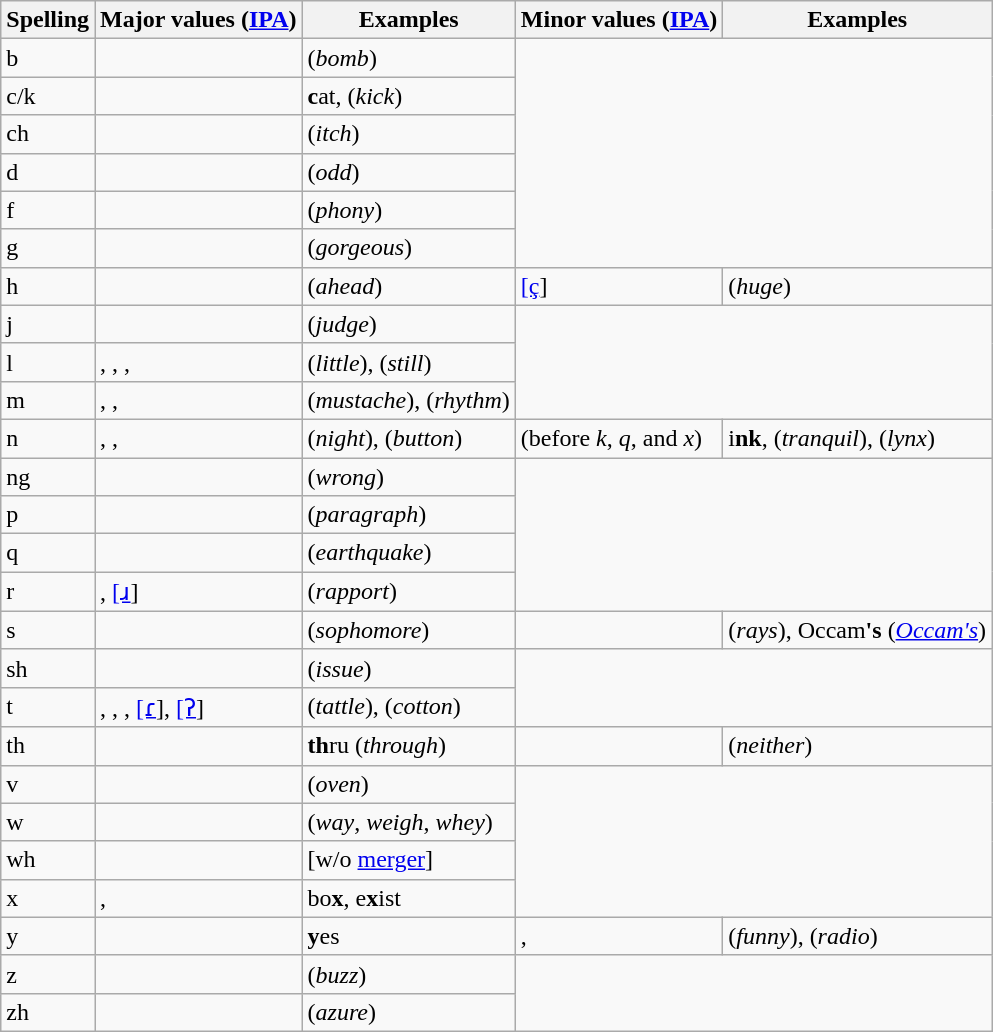<table class="wikitable" style="clear: left">
<tr>
<th>Spelling</th>
<th>Major values (<a href='#'>IPA</a>)</th>
<th>Examples</th>
<th>Minor values (<a href='#'>IPA</a>)</th>
<th>Examples</th>
</tr>
<tr>
<td>b</td>
<td></td>
<td> (<em>bomb</em>)</td>
</tr>
<tr>
<td>c/k</td>
<td></td>
<td><strong>c</strong>at,  (<em>kick</em>)</td>
</tr>
<tr>
<td>ch</td>
<td></td>
<td> (<em>itch</em>)</td>
</tr>
<tr>
<td>d</td>
<td></td>
<td> (<em>odd</em>)</td>
</tr>
<tr>
<td>f</td>
<td></td>
<td> (<em>phony</em>)</td>
</tr>
<tr>
<td>g</td>
<td></td>
<td> (<em>gorgeous</em>)</td>
</tr>
<tr>
<td>h</td>
<td></td>
<td> (<em>ahead</em>)</td>
<td><a href='#'>[ç</a>]</td>
<td> (<em>huge</em>)</td>
</tr>
<tr>
<td>j</td>
<td></td>
<td> (<em>judge</em>)</td>
</tr>
<tr>
<td>l</td>
<td>, , , </td>
<td> (<em>little</em>),  (<em>still</em>)</td>
</tr>
<tr>
<td>m</td>
<td>, , </td>
<td> (<em>mustache</em>),  (<em>rhythm</em>)</td>
</tr>
<tr>
<td>n</td>
<td>, , </td>
<td> (<em>night</em>),  (<em>button</em>)</td>
<td> (before <em>k</em>, <em>q</em>, and <em>x</em>)</td>
<td>i<strong>nk</strong>,  (<em>tranquil</em>),  (<em>lynx</em>)</td>
</tr>
<tr>
<td>ng</td>
<td></td>
<td> (<em>wrong</em>)</td>
</tr>
<tr>
<td>p</td>
<td></td>
<td> (<em>paragraph</em>)</td>
</tr>
<tr>
<td>q</td>
<td></td>
<td> (<em>earthquake</em>)</td>
</tr>
<tr>
<td>r</td>
<td>, <a href='#'>[ɹ</a>]</td>
<td> (<em>rapport</em>)</td>
</tr>
<tr>
<td>s</td>
<td></td>
<td> (<em>sophomore</em>)</td>
<td></td>
<td> (<em>rays</em>), Occam<strong>'s</strong> (<a href='#'><em>Occam's</em></a>)</td>
</tr>
<tr>
<td>sh</td>
<td></td>
<td> (<em>issue</em>)</td>
</tr>
<tr>
<td>t</td>
<td>, , , <a href='#'>[ɾ</a>], <a href='#'>[ʔ</a>]</td>
<td> (<em>tattle</em>),  (<em>cotton</em>)</td>
</tr>
<tr>
<td>th</td>
<td></td>
<td><strong>th</strong>ru (<em>through</em>)</td>
<td></td>
<td> (<em>neither</em>)</td>
</tr>
<tr>
<td>v</td>
<td></td>
<td> (<em>oven</em>)</td>
</tr>
<tr>
<td>w</td>
<td></td>
<td> (<em>way</em>, <em>weigh</em>, <em>whey</em>)</td>
</tr>
<tr>
<td>wh</td>
<td></td>
<td> [w/o <a href='#'>merger</a>]</td>
</tr>
<tr>
<td>x</td>
<td>, </td>
<td>bo<strong>x</strong>, e<strong>x</strong>ist</td>
</tr>
<tr>
<td>y</td>
<td></td>
<td><strong>y</strong>es</td>
<td>, </td>
<td> (<em>funny</em>),  (<em>radio</em>)</td>
</tr>
<tr>
<td>z</td>
<td></td>
<td> (<em>buzz</em>)</td>
</tr>
<tr>
<td>zh</td>
<td></td>
<td> (<em>azure</em>)</td>
</tr>
</table>
